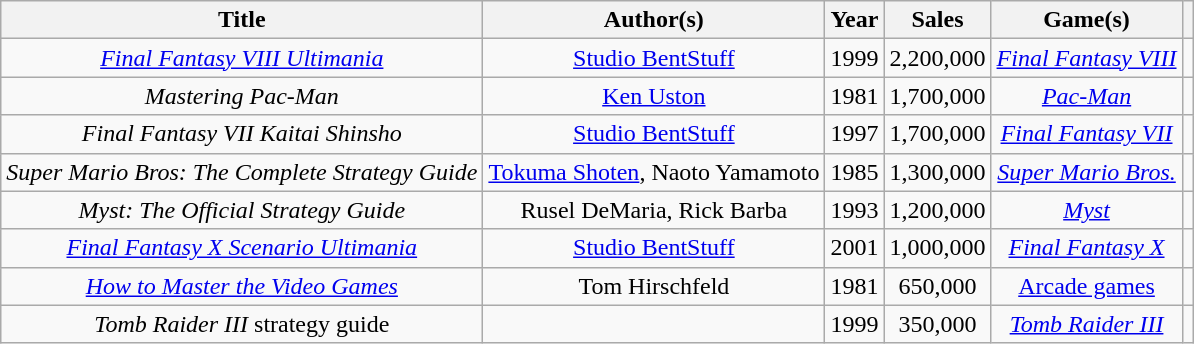<table class="wikitable sortable" style="text-align:center">
<tr>
<th>Title</th>
<th>Author(s)</th>
<th>Year</th>
<th>Sales</th>
<th>Game(s)</th>
<th class="unsortable"></th>
</tr>
<tr>
<td><em><a href='#'>Final Fantasy VIII Ultimania</a></em></td>
<td><a href='#'>Studio BentStuff</a></td>
<td>1999</td>
<td>2,200,000</td>
<td><em><a href='#'>Final Fantasy VIII</a></em></td>
<td></td>
</tr>
<tr>
<td><em>Mastering Pac-Man</em></td>
<td><a href='#'>Ken Uston</a></td>
<td>1981</td>
<td>1,700,000</td>
<td><em><a href='#'>Pac-Man</a></em></td>
<td></td>
</tr>
<tr>
<td><em>Final Fantasy VII Kaitai Shinsho</em></td>
<td><a href='#'>Studio BentStuff</a></td>
<td>1997</td>
<td>1,700,000</td>
<td><em><a href='#'>Final Fantasy VII</a></em></td>
<td></td>
</tr>
<tr>
<td><em>Super Mario Bros: The Complete Strategy Guide</em></td>
<td><a href='#'>Tokuma Shoten</a>, Naoto Yamamoto</td>
<td>1985</td>
<td>1,300,000</td>
<td><em><a href='#'>Super Mario Bros.</a></em></td>
<td></td>
</tr>
<tr>
<td><em>Myst: The Official Strategy Guide</em></td>
<td>Rusel DeMaria, Rick Barba</td>
<td>1993</td>
<td>1,200,000</td>
<td><em><a href='#'>Myst</a></em></td>
<td></td>
</tr>
<tr>
<td><em><a href='#'>Final Fantasy X Scenario Ultimania</a></em></td>
<td><a href='#'>Studio BentStuff</a></td>
<td>2001</td>
<td>1,000,000</td>
<td><em><a href='#'>Final Fantasy X</a></em></td>
<td></td>
</tr>
<tr>
<td><em><a href='#'>How to Master the Video Games</a></em></td>
<td>Tom Hirschfeld</td>
<td>1981</td>
<td>650,000</td>
<td><a href='#'>Arcade games</a></td>
<td></td>
</tr>
<tr>
<td><em>Tomb Raider III</em> strategy guide</td>
<td></td>
<td>1999</td>
<td>350,000</td>
<td><em><a href='#'>Tomb Raider III</a></em></td>
<td></td>
</tr>
</table>
